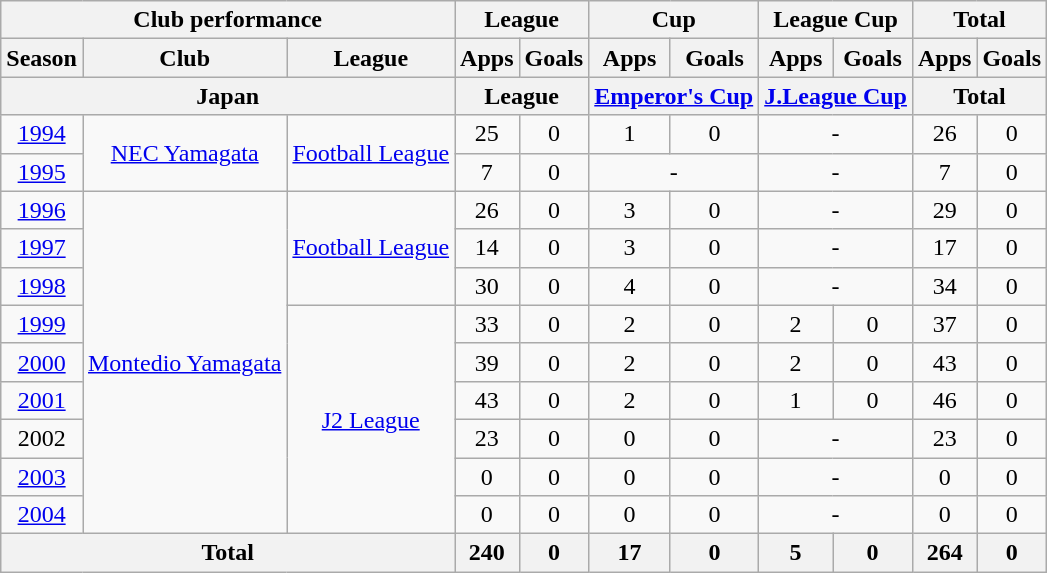<table class="wikitable" style="text-align:center;">
<tr>
<th colspan=3>Club performance</th>
<th colspan=2>League</th>
<th colspan=2>Cup</th>
<th colspan=2>League Cup</th>
<th colspan=2>Total</th>
</tr>
<tr>
<th>Season</th>
<th>Club</th>
<th>League</th>
<th>Apps</th>
<th>Goals</th>
<th>Apps</th>
<th>Goals</th>
<th>Apps</th>
<th>Goals</th>
<th>Apps</th>
<th>Goals</th>
</tr>
<tr>
<th colspan=3>Japan</th>
<th colspan=2>League</th>
<th colspan=2><a href='#'>Emperor's Cup</a></th>
<th colspan=2><a href='#'>J.League Cup</a></th>
<th colspan=2>Total</th>
</tr>
<tr>
<td><a href='#'>1994</a></td>
<td rowspan="2"><a href='#'>NEC Yamagata</a></td>
<td rowspan="2"><a href='#'>Football League</a></td>
<td>25</td>
<td>0</td>
<td>1</td>
<td>0</td>
<td colspan="2">-</td>
<td>26</td>
<td>0</td>
</tr>
<tr>
<td><a href='#'>1995</a></td>
<td>7</td>
<td>0</td>
<td colspan="2">-</td>
<td colspan="2">-</td>
<td>7</td>
<td>0</td>
</tr>
<tr>
<td><a href='#'>1996</a></td>
<td rowspan="9"><a href='#'>Montedio Yamagata</a></td>
<td rowspan="3"><a href='#'>Football League</a></td>
<td>26</td>
<td>0</td>
<td>3</td>
<td>0</td>
<td colspan="2">-</td>
<td>29</td>
<td>0</td>
</tr>
<tr>
<td><a href='#'>1997</a></td>
<td>14</td>
<td>0</td>
<td>3</td>
<td>0</td>
<td colspan="2">-</td>
<td>17</td>
<td>0</td>
</tr>
<tr>
<td><a href='#'>1998</a></td>
<td>30</td>
<td>0</td>
<td>4</td>
<td>0</td>
<td colspan="2">-</td>
<td>34</td>
<td>0</td>
</tr>
<tr>
<td><a href='#'>1999</a></td>
<td rowspan="6"><a href='#'>J2 League</a></td>
<td>33</td>
<td>0</td>
<td>2</td>
<td>0</td>
<td>2</td>
<td>0</td>
<td>37</td>
<td>0</td>
</tr>
<tr>
<td><a href='#'>2000</a></td>
<td>39</td>
<td>0</td>
<td>2</td>
<td>0</td>
<td>2</td>
<td>0</td>
<td>43</td>
<td>0</td>
</tr>
<tr>
<td><a href='#'>2001</a></td>
<td>43</td>
<td>0</td>
<td>2</td>
<td>0</td>
<td>1</td>
<td>0</td>
<td>46</td>
<td>0</td>
</tr>
<tr>
<td>2002</td>
<td>23</td>
<td>0</td>
<td>0</td>
<td>0</td>
<td colspan="2">-</td>
<td>23</td>
<td>0</td>
</tr>
<tr>
<td><a href='#'>2003</a></td>
<td>0</td>
<td>0</td>
<td>0</td>
<td>0</td>
<td colspan="2">-</td>
<td>0</td>
<td>0</td>
</tr>
<tr>
<td><a href='#'>2004</a></td>
<td>0</td>
<td>0</td>
<td>0</td>
<td>0</td>
<td colspan="2">-</td>
<td>0</td>
<td>0</td>
</tr>
<tr>
<th colspan=3>Total</th>
<th>240</th>
<th>0</th>
<th>17</th>
<th>0</th>
<th>5</th>
<th>0</th>
<th>264</th>
<th>0</th>
</tr>
</table>
